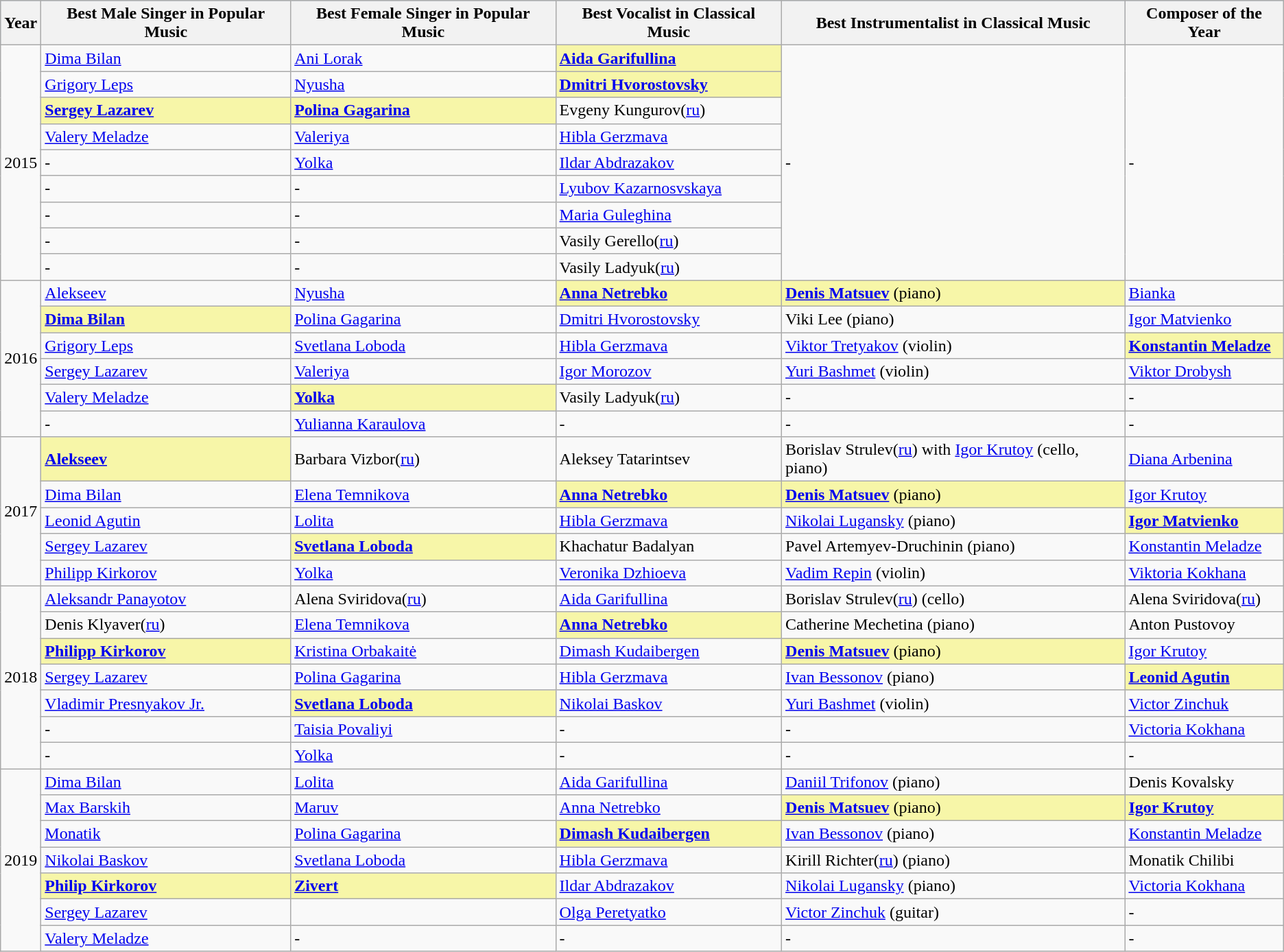<table class="wikitable sortable">
<tr style="background:#b0c4de; text-align:center;">
<th>Year</th>
<th>Best Male Singer in Popular Music</th>
<th>Best Female Singer in Popular Music</th>
<th>Best Vocalist in Classical Music</th>
<th>Best Instrumentalist in Classical Music</th>
<th>Composer of the Year</th>
</tr>
<tr>
<td rowspan="9">2015</td>
<td><a href='#'>Dima Bilan</a></td>
<td><a href='#'>Ani Lorak</a></td>
<td style="background:#f7f6a8"><strong><a href='#'>Aida Garifullina</a></strong></td>
<td rowspan="9">-</td>
<td rowspan="9">-</td>
</tr>
<tr>
<td><a href='#'>Grigory Leps</a></td>
<td><a href='#'>Nyusha</a></td>
<td style="background:#f7f6a8"><strong><a href='#'>Dmitri Hvorostovsky</a></strong></td>
</tr>
<tr>
<td style="background:#f7f6a8"><strong><a href='#'>Sergey Lazarev</a></strong></td>
<td style="background:#f7f6a8"><strong><a href='#'>Polina Gagarina</a></strong></td>
<td>Evgeny Kungurov(<a href='#'>ru</a>)</td>
</tr>
<tr>
<td><a href='#'>Valery Meladze</a></td>
<td><a href='#'>Valeriya</a></td>
<td><a href='#'>Hibla Gerzmava</a></td>
</tr>
<tr>
<td>-</td>
<td><a href='#'>Yolka</a></td>
<td><a href='#'>Ildar Abdrazakov</a></td>
</tr>
<tr>
<td>-</td>
<td>-</td>
<td><a href='#'>Lyubov Kazarnosvskaya</a></td>
</tr>
<tr>
<td>-</td>
<td>-</td>
<td><a href='#'>Maria Guleghina</a></td>
</tr>
<tr>
<td>-</td>
<td>-</td>
<td>Vasily Gerello(<a href='#'>ru</a>)</td>
</tr>
<tr>
<td>-</td>
<td>-</td>
<td>Vasily Ladyuk(<a href='#'>ru</a>)</td>
</tr>
<tr>
<td rowspan="6">2016</td>
<td><a href='#'>Alekseev</a></td>
<td><a href='#'>Nyusha</a></td>
<td style="background:#f7f6a8"><strong><a href='#'>Anna Netrebko</a></strong></td>
<td style="background:#f7f6a8"><strong><a href='#'>Denis Matsuev</a></strong> (piano)</td>
<td><a href='#'>Bianka</a></td>
</tr>
<tr>
<td style="background:#f7f6a8"><strong><a href='#'>Dima Bilan</a></strong></td>
<td><a href='#'>Polina Gagarina</a></td>
<td><a href='#'>Dmitri Hvorostovsky</a></td>
<td>Viki Lee (piano)</td>
<td><a href='#'>Igor Matvienko</a></td>
</tr>
<tr>
<td><a href='#'>Grigory Leps</a></td>
<td><a href='#'>Svetlana Loboda</a></td>
<td><a href='#'>Hibla Gerzmava</a></td>
<td><a href='#'>Viktor Tretyakov</a> (violin)</td>
<td style="background:#f7f6a8"><strong><a href='#'>Konstantin Meladze</a></strong></td>
</tr>
<tr>
<td><a href='#'>Sergey Lazarev</a></td>
<td><a href='#'>Valeriya</a></td>
<td><a href='#'>Igor Morozov</a></td>
<td><a href='#'>Yuri Bashmet</a> (violin)</td>
<td><a href='#'>Viktor Drobysh</a></td>
</tr>
<tr>
<td><a href='#'>Valery Meladze</a></td>
<td style="background:#f7f6a8"><a href='#'><strong>Yolka</strong></a></td>
<td>Vasily Ladyuk(<a href='#'>ru</a>)</td>
<td>-</td>
<td>-</td>
</tr>
<tr>
<td>-</td>
<td><a href='#'>Yulianna Karaulova</a></td>
<td>-</td>
<td>-</td>
<td>-</td>
</tr>
<tr>
<td rowspan="5">2017</td>
<td style="background:#f7f6a8"><a href='#'><strong>Alekseev</strong></a></td>
<td>Barbara Vizbor(<a href='#'>ru</a>)</td>
<td>Aleksey Tatarintsev</td>
<td>Borislav Strulev(<a href='#'>ru</a>) with <a href='#'>Igor Krutoy</a> (cello, piano)</td>
<td><a href='#'>Diana Arbenina</a></td>
</tr>
<tr>
<td><a href='#'>Dima Bilan</a></td>
<td><a href='#'>Elena Temnikova</a></td>
<td style="background:#f7f6a8"><strong><a href='#'>Anna Netrebko</a></strong></td>
<td style="background:#f7f6a8"><strong><a href='#'>Denis Matsuev</a></strong> (piano)</td>
<td><a href='#'>Igor Krutoy</a></td>
</tr>
<tr>
<td><a href='#'>Leonid Agutin</a></td>
<td><a href='#'>Lolita</a></td>
<td><a href='#'>Hibla Gerzmava</a></td>
<td><a href='#'>Nikolai Lugansky</a> (piano)</td>
<td style="background:#f7f6a8"><strong><a href='#'>Igor Matvienko</a></strong></td>
</tr>
<tr>
<td><a href='#'>Sergey Lazarev</a></td>
<td style="background:#f7f6a8"><strong><a href='#'>Svetlana Loboda</a></strong></td>
<td>Khachatur Badalyan</td>
<td>Pavel Artemyev-Druchinin (piano)</td>
<td><a href='#'>Konstantin Meladze</a></td>
</tr>
<tr>
<td><a href='#'>Philipp Kirkorov</a></td>
<td><a href='#'>Yolka</a></td>
<td><a href='#'>Veronika Dzhioeva</a></td>
<td><a href='#'>Vadim Repin</a> (violin)</td>
<td><a href='#'>Viktoria Kokhana</a></td>
</tr>
<tr>
<td rowspan="7">2018</td>
<td><a href='#'>Aleksandr Panayotov</a></td>
<td>Alena Sviridova(<a href='#'>ru</a>)</td>
<td><a href='#'>Aida Garifullina</a></td>
<td>Borislav Strulev(<a href='#'>ru</a>)  (cello)</td>
<td>Alena Sviridova(<a href='#'>ru</a>)</td>
</tr>
<tr>
<td>Denis Klyaver(<a href='#'>ru</a>)</td>
<td><a href='#'>Elena Temnikova</a></td>
<td style="background:#f7f6a8"><strong><a href='#'>Anna Netrebko</a></strong></td>
<td>Catherine Mechetina  (piano)</td>
<td>Anton Pustovoy</td>
</tr>
<tr>
<td style="background:#f7f6a8"><strong><a href='#'>Philipp Kirkorov</a></strong></td>
<td><a href='#'>Kristina Orbakaitė</a></td>
<td><a href='#'>Dimash Kudaibergen</a></td>
<td style="background:#f7f6a8"><strong><a href='#'>Denis Matsuev</a></strong> (piano)</td>
<td><a href='#'>Igor Krutoy</a></td>
</tr>
<tr>
<td><a href='#'>Sergey Lazarev</a></td>
<td><a href='#'>Polina Gagarina</a></td>
<td><a href='#'>Hibla Gerzmava</a></td>
<td><a href='#'>Ivan Bessonov</a> (piano)</td>
<td style="background:#f7f6a8"><strong><a href='#'>Leonid Agutin</a></strong></td>
</tr>
<tr>
<td><a href='#'>Vladimir Presnyakov Jr.</a></td>
<td style="background:#f7f6a8"><strong><a href='#'>Svetlana Loboda</a></strong></td>
<td><a href='#'>Nikolai Baskov</a></td>
<td><a href='#'>Yuri Bashmet</a> (violin)</td>
<td><a href='#'>Victor Zinchuk</a></td>
</tr>
<tr>
<td>-</td>
<td><a href='#'>Taisia Povaliyi</a></td>
<td>-</td>
<td>-</td>
<td><a href='#'>Victoria Kokhana</a></td>
</tr>
<tr>
<td>-</td>
<td><a href='#'>Yolka</a></td>
<td>-</td>
<td>-</td>
<td>-</td>
</tr>
<tr>
<td rowspan="7">2019</td>
<td><a href='#'>Dima Bilan</a></td>
<td><a href='#'>Lolita</a></td>
<td><a href='#'>Aida Garifullina</a></td>
<td><a href='#'>Daniil Trifonov</a> (piano)</td>
<td>Denis Kovalsky</td>
</tr>
<tr>
<td><a href='#'>Max Barskih</a></td>
<td><a href='#'>Maruv</a></td>
<td><a href='#'>Anna Netrebko</a></td>
<td style="background:#f7f6a8"><strong><a href='#'>Denis Matsuev</a></strong> (piano)</td>
<td style="background:#f7f6a8"><strong><a href='#'>Igor Krutoy</a></strong></td>
</tr>
<tr>
<td><a href='#'>Monatik</a></td>
<td><a href='#'>Polina Gagarina</a></td>
<td style="background:#f7f6a8"><strong><a href='#'>Dimash Kudaibergen</a></strong></td>
<td><a href='#'>Ivan Bessonov</a> (piano)</td>
<td><a href='#'>Konstantin Meladze</a></td>
</tr>
<tr>
<td><a href='#'>Nikolai Baskov</a></td>
<td><a href='#'>Svetlana Loboda</a></td>
<td><a href='#'>Hibla Gerzmava</a></td>
<td>Kirill Richter(<a href='#'>ru</a>)  (piano)</td>
<td>Monatik Chilibi</td>
</tr>
<tr>
<td style="background:#f7f6a8"><a href='#'><strong>Philip Kirkorov</strong></a></td>
<td style="background:#f7f6a8"><strong><a href='#'>Zivert</a></strong></td>
<td><a href='#'>Ildar Abdrazakov</a></td>
<td><a href='#'>Nikolai Lugansky</a> (piano)</td>
<td><a href='#'>Victoria Kokhana</a></td>
</tr>
<tr>
<td><a href='#'>Sergey Lazarev</a></td>
<td></td>
<td><a href='#'>Olga Peretyatko</a></td>
<td><a href='#'>Victor Zinchuk</a> (guitar)</td>
<td>-</td>
</tr>
<tr>
<td><a href='#'>Valery Meladze</a></td>
<td>-</td>
<td>-</td>
<td>-</td>
<td>-</td>
</tr>
</table>
